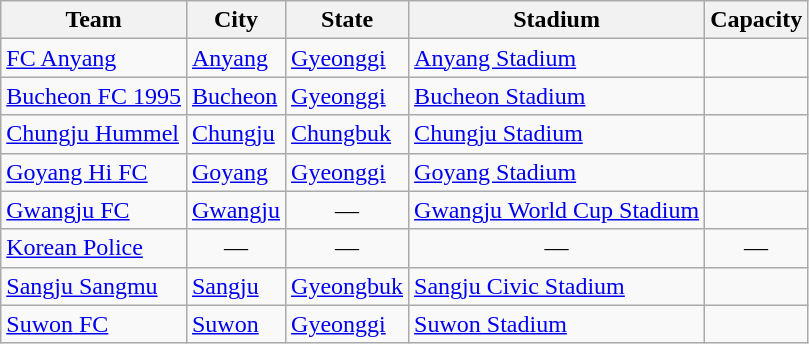<table class="wikitable sortable" style="text-align: left;">
<tr>
<th>Team</th>
<th>City</th>
<th>State</th>
<th>Stadium</th>
<th>Capacity</th>
</tr>
<tr>
<td><a href='#'>FC Anyang</a></td>
<td><a href='#'>Anyang</a></td>
<td><a href='#'>Gyeonggi</a></td>
<td><a href='#'>Anyang Stadium</a></td>
<td></td>
</tr>
<tr>
<td><a href='#'>Bucheon FC 1995</a></td>
<td><a href='#'>Bucheon</a></td>
<td><a href='#'>Gyeonggi</a></td>
<td><a href='#'>Bucheon Stadium</a></td>
<td></td>
</tr>
<tr>
<td><a href='#'>Chungju Hummel</a></td>
<td><a href='#'>Chungju</a></td>
<td><a href='#'>Chungbuk</a></td>
<td><a href='#'>Chungju Stadium</a></td>
<td></td>
</tr>
<tr>
<td><a href='#'>Goyang Hi FC</a></td>
<td><a href='#'>Goyang</a></td>
<td><a href='#'>Gyeonggi</a></td>
<td><a href='#'>Goyang Stadium</a></td>
<td></td>
</tr>
<tr>
<td><a href='#'>Gwangju FC</a></td>
<td><a href='#'>Gwangju</a></td>
<td align=center>—</td>
<td><a href='#'>Gwangju World Cup Stadium</a></td>
<td></td>
</tr>
<tr>
<td><a href='#'>Korean Police</a></td>
<td align=center>—</td>
<td align=center>—</td>
<td align=center>—</td>
<td align=center>—</td>
</tr>
<tr>
<td><a href='#'>Sangju Sangmu</a></td>
<td><a href='#'>Sangju</a></td>
<td><a href='#'>Gyeongbuk</a></td>
<td><a href='#'>Sangju Civic Stadium</a></td>
<td></td>
</tr>
<tr>
<td><a href='#'>Suwon FC</a></td>
<td><a href='#'>Suwon</a></td>
<td><a href='#'>Gyeonggi</a></td>
<td><a href='#'>Suwon Stadium</a></td>
<td></td>
</tr>
</table>
